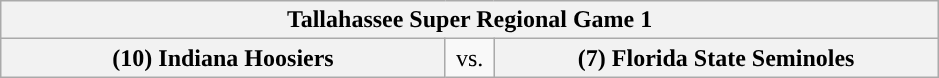<table class="wikitable">
<tr>
<th style="width: 604px;" colspan=3>Tallahassee Super Regional Game 1</th>
</tr>
<tr>
<th style="width: 289px; ">(10) Indiana Hoosiers</th>
<td style="width: 25px; text-align:center">vs.</td>
<th style="width: 289px; ">(7) Florida State Seminoles</th>
</tr>
</table>
